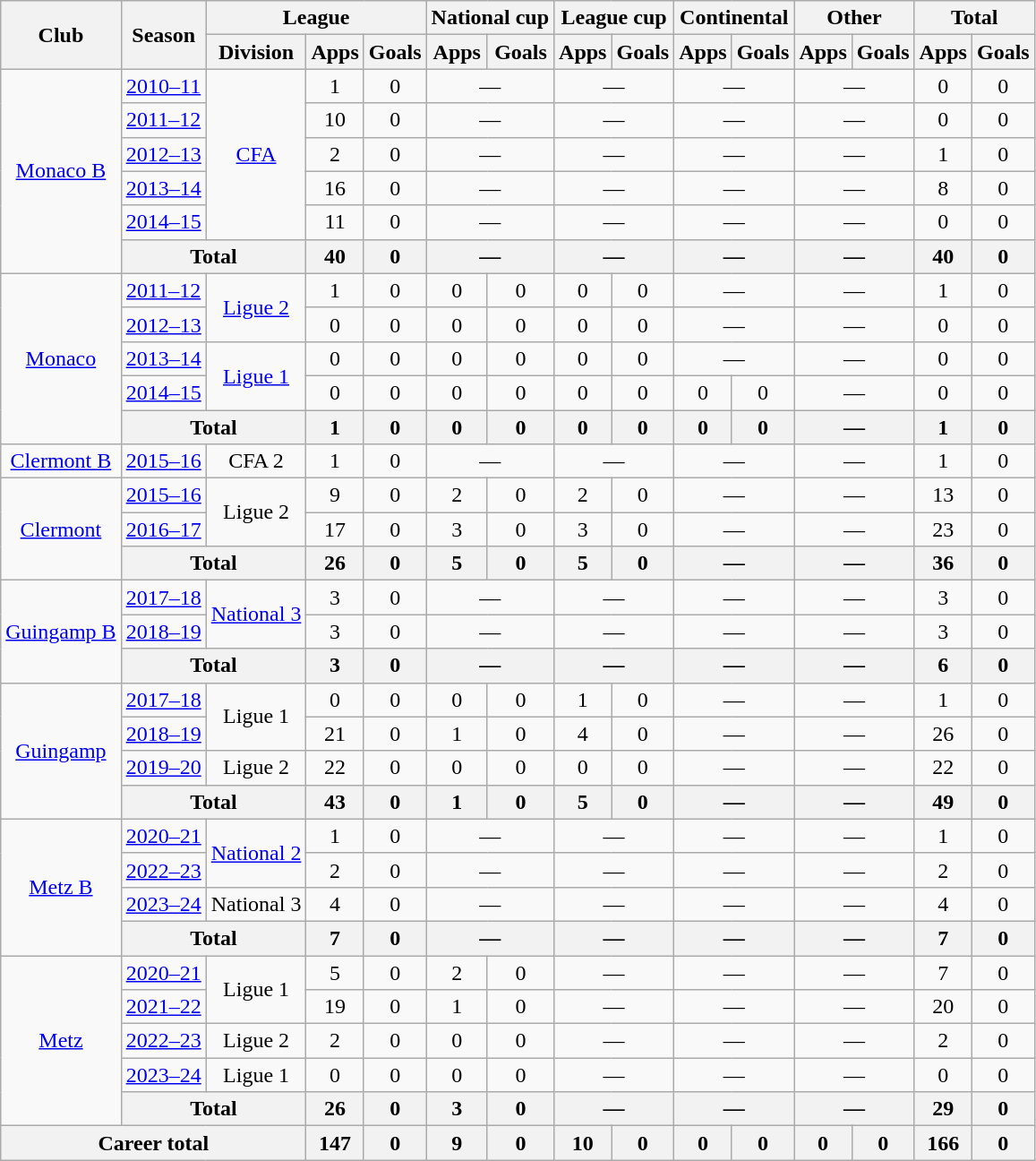<table class="wikitable" style="text-align: center">
<tr>
<th rowspan="2">Club</th>
<th rowspan="2">Season</th>
<th colspan="3">League</th>
<th colspan="2">National cup</th>
<th colspan="2">League cup</th>
<th colspan="2">Continental</th>
<th colspan="2">Other</th>
<th colspan="2">Total</th>
</tr>
<tr>
<th>Division</th>
<th>Apps</th>
<th>Goals</th>
<th>Apps</th>
<th>Goals</th>
<th>Apps</th>
<th>Goals</th>
<th>Apps</th>
<th>Goals</th>
<th>Apps</th>
<th>Goals</th>
<th>Apps</th>
<th>Goals</th>
</tr>
<tr>
<td rowspan="6"><a href='#'>Monaco B</a></td>
<td><a href='#'>2010–11</a></td>
<td rowspan="5"><a href='#'>CFA</a></td>
<td>1</td>
<td>0</td>
<td colspan="2">—</td>
<td colspan="2">—</td>
<td colspan="2">—</td>
<td colspan="2">—</td>
<td>0</td>
<td>0</td>
</tr>
<tr>
<td><a href='#'>2011–12</a></td>
<td>10</td>
<td>0</td>
<td colspan="2">—</td>
<td colspan="2">—</td>
<td colspan="2">—</td>
<td colspan="2">—</td>
<td>0</td>
<td>0</td>
</tr>
<tr>
<td><a href='#'>2012–13</a></td>
<td>2</td>
<td>0</td>
<td colspan="2">—</td>
<td colspan="2">—</td>
<td colspan="2">—</td>
<td colspan="2">—</td>
<td>1</td>
<td>0</td>
</tr>
<tr>
<td><a href='#'>2013–14</a></td>
<td>16</td>
<td>0</td>
<td colspan="2">—</td>
<td colspan="2">—</td>
<td colspan="2">—</td>
<td colspan="2">—</td>
<td>8</td>
<td>0</td>
</tr>
<tr>
<td><a href='#'>2014–15</a></td>
<td>11</td>
<td>0</td>
<td colspan="2">—</td>
<td colspan="2">—</td>
<td colspan="2">—</td>
<td colspan="2">—</td>
<td>0</td>
<td>0</td>
</tr>
<tr>
<th colspan="2">Total</th>
<th>40</th>
<th>0</th>
<th colspan="2">—</th>
<th colspan="2">—</th>
<th colspan="2">—</th>
<th colspan="2">—</th>
<th>40</th>
<th>0</th>
</tr>
<tr>
<td rowspan="5"><a href='#'>Monaco</a></td>
<td><a href='#'>2011–12</a></td>
<td rowspan="2"><a href='#'>Ligue 2</a></td>
<td>1</td>
<td>0</td>
<td>0</td>
<td>0</td>
<td>0</td>
<td>0</td>
<td colspan="2">—</td>
<td colspan="2">—</td>
<td>1</td>
<td>0</td>
</tr>
<tr>
<td><a href='#'>2012–13</a></td>
<td>0</td>
<td>0</td>
<td>0</td>
<td>0</td>
<td>0</td>
<td>0</td>
<td colspan="2">—</td>
<td colspan="2">—</td>
<td>0</td>
<td>0</td>
</tr>
<tr>
<td><a href='#'>2013–14</a></td>
<td rowspan="2"><a href='#'>Ligue 1</a></td>
<td>0</td>
<td>0</td>
<td>0</td>
<td>0</td>
<td>0</td>
<td>0</td>
<td colspan="2">—</td>
<td colspan="2">—</td>
<td>0</td>
<td>0</td>
</tr>
<tr>
<td><a href='#'>2014–15</a></td>
<td>0</td>
<td>0</td>
<td>0</td>
<td>0</td>
<td>0</td>
<td>0</td>
<td>0</td>
<td>0</td>
<td colspan="2">—</td>
<td>0</td>
<td>0</td>
</tr>
<tr>
<th colspan="2">Total</th>
<th>1</th>
<th>0</th>
<th>0</th>
<th>0</th>
<th>0</th>
<th>0</th>
<th>0</th>
<th>0</th>
<th colspan="2">—</th>
<th>1</th>
<th>0</th>
</tr>
<tr>
<td><a href='#'>Clermont B</a></td>
<td><a href='#'>2015–16</a></td>
<td>CFA 2</td>
<td>1</td>
<td>0</td>
<td colspan="2">—</td>
<td colspan="2">—</td>
<td colspan="2">—</td>
<td colspan="2">—</td>
<td>1</td>
<td>0</td>
</tr>
<tr>
<td rowspan="3"><a href='#'>Clermont</a></td>
<td><a href='#'>2015–16</a></td>
<td rowspan="2">Ligue 2</td>
<td>9</td>
<td>0</td>
<td>2</td>
<td>0</td>
<td>2</td>
<td>0</td>
<td colspan="2">—</td>
<td colspan="2">—</td>
<td>13</td>
<td>0</td>
</tr>
<tr>
<td><a href='#'>2016–17</a></td>
<td>17</td>
<td>0</td>
<td>3</td>
<td>0</td>
<td>3</td>
<td>0</td>
<td colspan="2">—</td>
<td colspan="2">—</td>
<td>23</td>
<td>0</td>
</tr>
<tr>
<th colspan="2">Total</th>
<th>26</th>
<th>0</th>
<th>5</th>
<th>0</th>
<th>5</th>
<th>0</th>
<th colspan="2">—</th>
<th colspan="2">—</th>
<th>36</th>
<th>0</th>
</tr>
<tr>
<td rowspan="3"><a href='#'>Guingamp B</a></td>
<td><a href='#'>2017–18</a></td>
<td rowspan="2"><a href='#'>National 3</a></td>
<td>3</td>
<td>0</td>
<td colspan="2">—</td>
<td colspan="2">—</td>
<td colspan="2">—</td>
<td colspan="2">—</td>
<td>3</td>
<td>0</td>
</tr>
<tr>
<td><a href='#'>2018–19</a></td>
<td>3</td>
<td>0</td>
<td colspan="2">—</td>
<td colspan="2">—</td>
<td colspan="2">—</td>
<td colspan="2">—</td>
<td>3</td>
<td>0</td>
</tr>
<tr>
<th colspan="2">Total</th>
<th>3</th>
<th>0</th>
<th colspan="2">—</th>
<th colspan="2">—</th>
<th colspan="2">—</th>
<th colspan="2">—</th>
<th>6</th>
<th>0</th>
</tr>
<tr>
<td rowspan="4"><a href='#'>Guingamp</a></td>
<td><a href='#'>2017–18</a></td>
<td rowspan="2">Ligue 1</td>
<td>0</td>
<td>0</td>
<td>0</td>
<td>0</td>
<td>1</td>
<td>0</td>
<td colspan="2">—</td>
<td colspan="2">—</td>
<td>1</td>
<td>0</td>
</tr>
<tr>
<td><a href='#'>2018–19</a></td>
<td>21</td>
<td>0</td>
<td>1</td>
<td>0</td>
<td>4</td>
<td>0</td>
<td colspan="2">—</td>
<td colspan="2">—</td>
<td>26</td>
<td>0</td>
</tr>
<tr>
<td><a href='#'>2019–20</a></td>
<td>Ligue 2</td>
<td>22</td>
<td>0</td>
<td>0</td>
<td>0</td>
<td>0</td>
<td>0</td>
<td colspan="2">—</td>
<td colspan="2">—</td>
<td>22</td>
<td>0</td>
</tr>
<tr>
<th colspan="2">Total</th>
<th>43</th>
<th>0</th>
<th>1</th>
<th>0</th>
<th>5</th>
<th>0</th>
<th colspan="2">—</th>
<th colspan="2">—</th>
<th>49</th>
<th>0</th>
</tr>
<tr>
<td rowspan="4"><a href='#'>Metz B</a></td>
<td><a href='#'>2020–21</a></td>
<td rowspan="2"><a href='#'>National 2</a></td>
<td>1</td>
<td>0</td>
<td colspan="2">—</td>
<td colspan="2">—</td>
<td colspan="2">—</td>
<td colspan="2">—</td>
<td>1</td>
<td>0</td>
</tr>
<tr>
<td><a href='#'>2022–23</a></td>
<td>2</td>
<td>0</td>
<td colspan="2">—</td>
<td colspan="2">—</td>
<td colspan="2">—</td>
<td colspan="2">—</td>
<td>2</td>
<td>0</td>
</tr>
<tr>
<td><a href='#'>2023–24</a></td>
<td>National 3</td>
<td>4</td>
<td>0</td>
<td colspan="2">—</td>
<td colspan="2">—</td>
<td colspan="2">—</td>
<td colspan="2">—</td>
<td>4</td>
<td>0</td>
</tr>
<tr>
<th colspan="2">Total</th>
<th>7</th>
<th>0</th>
<th colspan="2">—</th>
<th colspan="2">—</th>
<th colspan="2">—</th>
<th colspan="2">—</th>
<th>7</th>
<th>0</th>
</tr>
<tr>
<td rowspan="5"><a href='#'>Metz</a></td>
<td><a href='#'>2020–21</a></td>
<td rowspan="2">Ligue 1</td>
<td>5</td>
<td>0</td>
<td>2</td>
<td>0</td>
<td colspan="2">—</td>
<td colspan="2">—</td>
<td colspan="2">—</td>
<td>7</td>
<td>0</td>
</tr>
<tr>
<td><a href='#'>2021–22</a></td>
<td>19</td>
<td>0</td>
<td>1</td>
<td>0</td>
<td colspan="2">—</td>
<td colspan="2">—</td>
<td colspan="2">—</td>
<td>20</td>
<td>0</td>
</tr>
<tr>
<td><a href='#'>2022–23</a></td>
<td>Ligue 2</td>
<td>2</td>
<td>0</td>
<td>0</td>
<td>0</td>
<td colspan="2">—</td>
<td colspan="2">—</td>
<td colspan="2">—</td>
<td>2</td>
<td>0</td>
</tr>
<tr>
<td><a href='#'>2023–24</a></td>
<td>Ligue 1</td>
<td>0</td>
<td>0</td>
<td>0</td>
<td>0</td>
<td colspan="2">—</td>
<td colspan="2">—</td>
<td colspan="2">—</td>
<td>0</td>
<td>0</td>
</tr>
<tr>
<th colspan="2">Total</th>
<th>26</th>
<th>0</th>
<th>3</th>
<th>0</th>
<th colspan="2">—</th>
<th colspan="2">—</th>
<th colspan="2">—</th>
<th>29</th>
<th>0</th>
</tr>
<tr>
<th colspan="3">Career total</th>
<th>147</th>
<th>0</th>
<th>9</th>
<th>0</th>
<th>10</th>
<th>0</th>
<th>0</th>
<th>0</th>
<th>0</th>
<th>0</th>
<th>166</th>
<th>0</th>
</tr>
</table>
